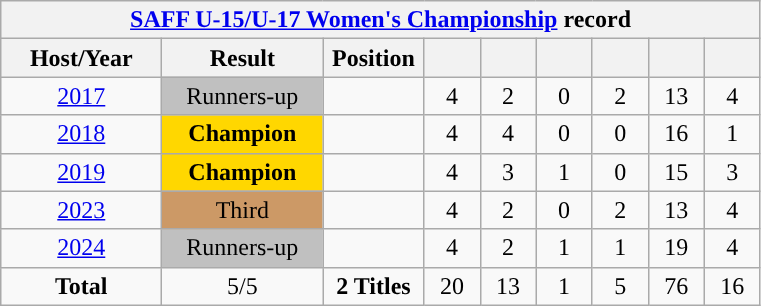<table class="wikitable" style="text-align: center;">
<tr>
<th colspan=9 style="background:color: #0000FF;"><a href='#'>SAFF U-15/U-17 Women's Championship</a> record</th>
</tr>
<tr>
<th style="width:100px;">Host/Year</th>
<th style="width:100px;">Result</th>
<th style="width:60px;">Position</th>
<th style="width:30px;"></th>
<th style="width:30px;"></th>
<th style="width:30px;"></th>
<th style="width:30px;"></th>
<th style="width:30px;"></th>
<th style="width:30px;"></th>
</tr>
<tr>
<td> <a href='#'>2017</a></td>
<td style="background:silver;">Runners-up</td>
<td></td>
<td>4</td>
<td>2</td>
<td>0</td>
<td>2</td>
<td>13</td>
<td>4</td>
</tr>
<tr>
<td> <a href='#'>2018</a></td>
<td style="background:gold;"><strong>Champion</strong></td>
<td><strong></strong></td>
<td>4</td>
<td>4</td>
<td>0</td>
<td>0</td>
<td>16</td>
<td>1</td>
</tr>
<tr>
<td> <a href='#'>2019</a></td>
<td style="background:gold;"><strong>Champion</strong></td>
<td><strong></strong></td>
<td>4</td>
<td>3</td>
<td>1</td>
<td>0</td>
<td>15</td>
<td>3</td>
</tr>
<tr>
<td> <a href='#'>2023</a></td>
<td style="background:#c96;">Third</td>
<td><strong></strong></td>
<td>4</td>
<td>2</td>
<td>0</td>
<td>2</td>
<td>13</td>
<td>4</td>
</tr>
<tr>
<td> <a href='#'>2024</a></td>
<td style="background:silver;">Runners-up</td>
<td><strong></strong></td>
<td>4</td>
<td>2</td>
<td>1</td>
<td>1</td>
<td>19</td>
<td>4</td>
</tr>
<tr>
<td><strong>Total</strong></td>
<td>5/5</td>
<td><strong>2 Titles</strong></td>
<td>20</td>
<td>13</td>
<td>1</td>
<td>5</td>
<td>76</td>
<td>16</td>
</tr>
</table>
